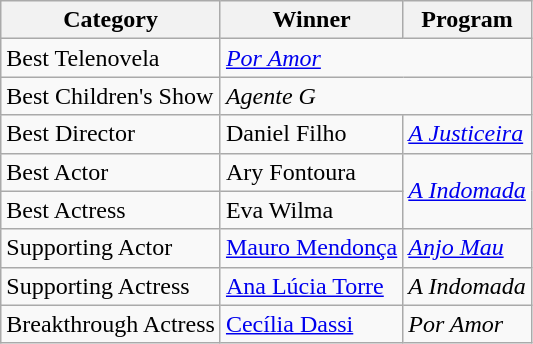<table class="wikitable">
<tr>
<th>Category</th>
<th>Winner</th>
<th>Program</th>
</tr>
<tr>
<td>Best Telenovela</td>
<td colspan="2"><em><a href='#'>Por Amor</a></em></td>
</tr>
<tr>
<td>Best Children's Show</td>
<td colspan="2"><em>Agente G</em></td>
</tr>
<tr>
<td>Best Director</td>
<td>Daniel Filho</td>
<td><em><a href='#'>A Justiceira</a></em></td>
</tr>
<tr>
<td>Best Actor</td>
<td>Ary Fontoura</td>
<td rowspan="2"><em><a href='#'>A Indomada</a></em></td>
</tr>
<tr>
<td>Best Actress</td>
<td>Eva Wilma</td>
</tr>
<tr>
<td>Supporting Actor</td>
<td><a href='#'>Mauro Mendonça</a></td>
<td><em><a href='#'>Anjo Mau</a></em></td>
</tr>
<tr>
<td>Supporting Actress</td>
<td><a href='#'>Ana Lúcia Torre</a></td>
<td><em>A Indomada</em></td>
</tr>
<tr>
<td>Breakthrough Actress</td>
<td><a href='#'>Cecília Dassi</a></td>
<td><em>Por Amor</em></td>
</tr>
</table>
